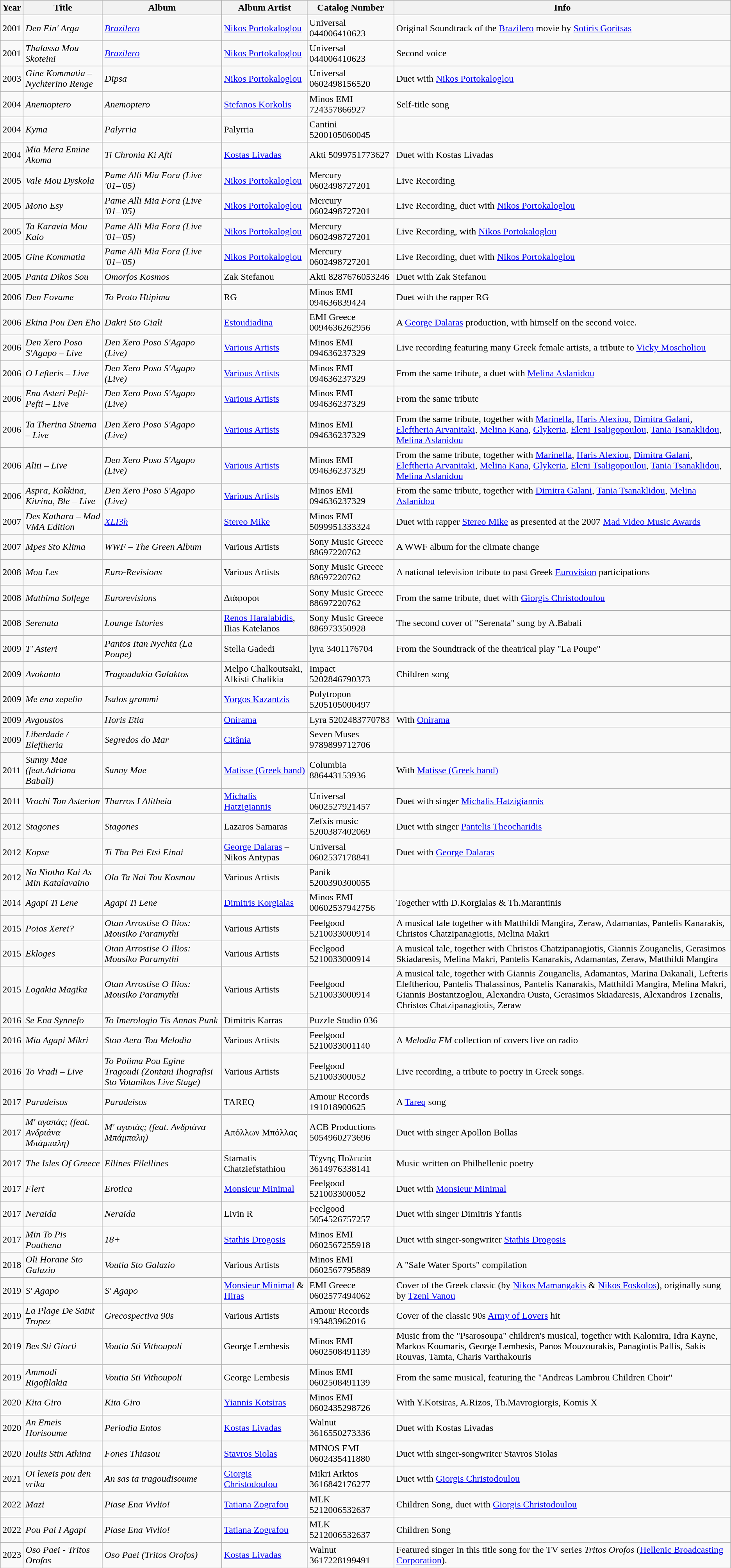<table class="wikitable">
<tr>
<th>Year</th>
<th>Title</th>
<th>Album</th>
<th>Album Artist</th>
<th>Catalog Number</th>
<th>Info</th>
</tr>
<tr>
<td>2001</td>
<td><em>Den Ein' Arga</em></td>
<td><em><a href='#'>Brazilero</a></em></td>
<td><a href='#'>Nikos Portokaloglou</a></td>
<td>Universal 044006410623</td>
<td>Original Soundtrack of the <a href='#'>Brazilero</a> movie by <a href='#'>Sotiris Goritsas</a></td>
</tr>
<tr>
<td>2001</td>
<td><em>Thalassa Mou Skoteini</em></td>
<td><em><a href='#'>Brazilero</a></em></td>
<td><a href='#'>Nikos Portokaloglou</a></td>
<td>Universal 044006410623</td>
<td>Second voice</td>
</tr>
<tr>
<td>2003</td>
<td><em>Gine Kommatia – Nychterino Renge</em></td>
<td><em>Dipsa</em></td>
<td><a href='#'>Nikos Portokaloglou</a></td>
<td>Universal 0602498156520</td>
<td>Duet with <a href='#'>Nikos Portokaloglou</a></td>
</tr>
<tr>
<td>2004</td>
<td><em>Anemoptero</em></td>
<td><em>Anemoptero</em></td>
<td><a href='#'>Stefanos Korkolis</a></td>
<td>Minos EMI 724357866927</td>
<td>Self-title song</td>
</tr>
<tr>
<td>2004</td>
<td><em>Kyma</em></td>
<td><em>Palyrria</em></td>
<td>Palyrria</td>
<td>Cantini 5200105060045</td>
<td></td>
</tr>
<tr>
<td>2004</td>
<td><em>Mia Mera Emine Akoma</em></td>
<td><em>Ti Chronia Ki Afti</em></td>
<td><a href='#'>Kostas Livadas</a></td>
<td>Akti 5099751773627</td>
<td>Duet with Kostas Livadas</td>
</tr>
<tr>
<td>2005</td>
<td><em>Vale Mou Dyskola</em></td>
<td><em>Pame Alli Mia Fora (Live '01–'05)</em></td>
<td><a href='#'>Nikos Portokaloglou</a></td>
<td>Mercury 0602498727201</td>
<td>Live Recording</td>
</tr>
<tr>
<td>2005</td>
<td><em>Mono Esy</em></td>
<td><em>Pame Alli Mia Fora (Live '01–'05)</em></td>
<td><a href='#'>Nikos Portokaloglou</a></td>
<td>Mercury 0602498727201</td>
<td>Live Recording, duet with <a href='#'>Nikos Portokaloglou</a></td>
</tr>
<tr>
<td>2005</td>
<td><em>Ta Karavia Mou Kaio</em></td>
<td><em>Pame Alli Mia Fora (Live '01–'05)</em></td>
<td><a href='#'>Nikos Portokaloglou</a></td>
<td>Mercury 0602498727201</td>
<td>Live Recording, with <a href='#'>Nikos Portokaloglou</a></td>
</tr>
<tr>
<td>2005</td>
<td><em>Gine Kommatia</em></td>
<td><em>Pame Alli Mia Fora (Live '01–'05)</em></td>
<td><a href='#'>Nikos Portokaloglou</a></td>
<td>Mercury 0602498727201</td>
<td>Live Recording, duet with <a href='#'>Nikos Portokaloglou</a></td>
</tr>
<tr>
<td>2005</td>
<td><em>Panta Dikos Sou</em></td>
<td><em>Omorfos Kosmos</em></td>
<td>Zak Stefanou</td>
<td>Akti 8287676053246</td>
<td>Duet with Zak Stefanou</td>
</tr>
<tr>
<td>2006</td>
<td><em>Den Fovame</em></td>
<td><em>To Proto Htipima</em></td>
<td>RG</td>
<td>Minos EMI 094636839424</td>
<td>Duet with the rapper RG</td>
</tr>
<tr>
<td>2006</td>
<td><em>Ekina Pou Den Eho</em></td>
<td><em>Dakri Sto Giali</em></td>
<td><a href='#'>Estoudiadina</a></td>
<td>EMI Greece 0094636262956</td>
<td>A <a href='#'>George Dalaras</a> production, with himself on the second voice.</td>
</tr>
<tr>
<td>2006</td>
<td><em>Den Xero Poso S'Agapo – Live</em></td>
<td><em>Den Xero Poso S'Agapo (Live)</em></td>
<td><a href='#'>Various Artists</a></td>
<td>Minos EMI 094636237329</td>
<td>Live recording featuring many Greek female artists, a tribute to <a href='#'>Vicky Moscholiou</a></td>
</tr>
<tr>
<td>2006</td>
<td><em>O Lefteris – Live</em></td>
<td><em>Den Xero Poso S'Agapo (Live)</em></td>
<td><a href='#'>Various Artists</a></td>
<td>Minos EMI 094636237329</td>
<td>From the same tribute, a duet with <a href='#'>Melina Aslanidou</a></td>
</tr>
<tr>
<td>2006</td>
<td><em>Ena Asteri Pefti-Pefti – Live</em></td>
<td><em>Den Xero Poso S'Agapo (Live)</em></td>
<td><a href='#'>Various Artists</a></td>
<td>Minos EMI 094636237329</td>
<td>From the same tribute</td>
</tr>
<tr>
<td>2006</td>
<td><em>Ta Therina Sinema – Live</em></td>
<td><em>Den Xero Poso S'Agapo (Live)</em></td>
<td><a href='#'>Various Artists</a></td>
<td>Minos EMI 094636237329</td>
<td>From the same tribute, together with <a href='#'>Marinella</a>, <a href='#'>Haris Alexiou</a>, <a href='#'>Dimitra Galani</a>, <a href='#'>Eleftheria Arvanitaki</a>, <a href='#'>Melina Kana</a>, <a href='#'>Glykeria</a>, <a href='#'>Eleni Tsaligopoulou</a>, <a href='#'>Tania Tsanaklidou</a>, <a href='#'>Melina Aslanidou</a></td>
</tr>
<tr>
<td>2006</td>
<td><em>Aliti – Live</em></td>
<td><em>Den Xero Poso S'Agapo (Live)</em></td>
<td><a href='#'>Various Artists</a></td>
<td>Minos EMI 094636237329</td>
<td>From the same tribute, together with <a href='#'>Marinella</a>, <a href='#'>Haris Alexiou</a>, <a href='#'>Dimitra Galani</a>, <a href='#'>Eleftheria Arvanitaki</a>, <a href='#'>Melina Kana</a>, <a href='#'>Glykeria</a>, <a href='#'>Eleni Tsaligopoulou</a>, <a href='#'>Tania Tsanaklidou</a>, <a href='#'>Melina Aslanidou</a></td>
</tr>
<tr>
<td>2006</td>
<td><em>Aspra, Kokkina, Kitrina, Ble – Live</em></td>
<td><em>Den Xero Poso S'Agapo (Live)</em></td>
<td><a href='#'>Various Artists</a></td>
<td>Minos EMI 094636237329</td>
<td>From the same tribute, together with <a href='#'>Dimitra Galani</a>, <a href='#'>Tania Tsanaklidou</a>, <a href='#'>Melina Aslanidou</a></td>
</tr>
<tr>
<td>2007</td>
<td><em>Des Kathara – Mad VMA Edition</em></td>
<td><em><a href='#'>XLI3h</a></em></td>
<td><a href='#'>Stereo Mike</a></td>
<td>Minos EMI 5099951333324</td>
<td>Duet with rapper <a href='#'>Stereo Mike</a> as presented at the 2007 <a href='#'>Mad Video Music Awards</a></td>
</tr>
<tr>
<td>2007</td>
<td><em>Mpes Sto Klima</em></td>
<td><em>WWF – The Green Album</em></td>
<td>Various Artists</td>
<td>Sony Music Greece 88697220762</td>
<td>A WWF album for the climate change</td>
</tr>
<tr>
<td>2008</td>
<td><em>Mou Les</em></td>
<td><em>Euro-Revisions</em></td>
<td>Various Artists</td>
<td>Sony Music Greece 88697220762</td>
<td>A national television tribute to past Greek <a href='#'>Eurovision</a> participations</td>
</tr>
<tr>
<td>2008</td>
<td><em>Mathima Solfege</em></td>
<td><em>Eurorevisions</em></td>
<td>Διάφοροι</td>
<td>Sony Music Greece 88697220762</td>
<td>From the same tribute, duet with <a href='#'>Giorgis Christodoulou</a></td>
</tr>
<tr>
<td>2008</td>
<td><em>Serenata</em></td>
<td><em>Lounge Istories</em></td>
<td><a href='#'>Renos Haralabidis</a>, Ilias Katelanos</td>
<td>Sony Music Greece 886973350928</td>
<td>The second cover of "Serenata" sung by A.Babali</td>
</tr>
<tr>
<td>2009</td>
<td><em>T' Asteri</em></td>
<td><em>Pantos Itan Nychta (La Poupe)</em></td>
<td>Stella Gadedi</td>
<td>lyra 3401176704</td>
<td>From the Soundtrack of the theatrical play "La Poupe"</td>
</tr>
<tr>
<td>2009</td>
<td><em>Avokanto</em></td>
<td><em>Tragoudakia Galaktos</em></td>
<td>Melpo Chalkoutsaki, Alkisti Chalikia</td>
<td>Impact 5202846790373</td>
<td>Children song</td>
</tr>
<tr>
<td>2009</td>
<td><em>Me ena zepelin</em></td>
<td><em>Isalos grammi</em></td>
<td><a href='#'>Yorgos Kazantzis</a></td>
<td>Polytropon 5205105000497</td>
<td></td>
</tr>
<tr>
<td>2009</td>
<td><em>Avgoustos</em></td>
<td><em>Horis Etia</em></td>
<td><a href='#'>Onirama</a></td>
<td>Lyra 5202483770783</td>
<td>With <a href='#'>Onirama</a></td>
</tr>
<tr>
<td>2009</td>
<td><em>Liberdade / Eleftheria</em></td>
<td><em>Segredos do Mar</em></td>
<td><a href='#'>Citânia</a></td>
<td>Seven Muses 9789899712706</td>
<td></td>
</tr>
<tr>
<td>2011</td>
<td><em>Sunny Mae (feat.Adriana Babali)</em></td>
<td><em>Sunny Mae</em></td>
<td><a href='#'>Matisse (Greek band)</a></td>
<td>Columbia 886443153936</td>
<td>With <a href='#'>Matisse (Greek band)</a></td>
</tr>
<tr>
<td>2011</td>
<td><em>Vrochi Ton Asterion</em></td>
<td><em>Tharros I Alitheia</em></td>
<td><a href='#'>Michalis Hatzigiannis</a></td>
<td>Universal 0602527921457</td>
<td>Duet with singer <a href='#'>Michalis Hatzigiannis</a></td>
</tr>
<tr>
<td>2012</td>
<td><em>Stagones</em></td>
<td><em>Stagones</em></td>
<td>Lazaros Samaras</td>
<td>Zefxis music 5200387402069</td>
<td>Duet with singer <a href='#'>Pantelis Theocharidis</a></td>
</tr>
<tr>
<td>2012</td>
<td><em>Kopse</em></td>
<td><em>Ti Tha Pei Etsi Einai</em></td>
<td><a href='#'>George Dalaras</a> – Nikos Antypas</td>
<td>Universal 0602537178841</td>
<td>Duet with <a href='#'>George Dalaras</a></td>
</tr>
<tr>
<td>2012</td>
<td><em>Na Niotho Kai As Min Katalavaino</em></td>
<td><em>Ola Ta Nai Tou Kosmou</em></td>
<td>Various Artists</td>
<td>Panik 5200390300055</td>
<td></td>
</tr>
<tr>
<td>2014</td>
<td><em>Agapi Ti Lene</em></td>
<td><em>Agapi Ti Lene</em></td>
<td><a href='#'>Dimitris Korgialas</a></td>
<td>Minos EMI 00602537942756</td>
<td>Together with D.Korgialas & Th.Marantinis</td>
</tr>
<tr>
<td>2015</td>
<td><em>Poios Xerei?</em></td>
<td><em>Otan Arrostise O Ilios: Mousiko Paramythi</em></td>
<td>Various Artists</td>
<td>Feelgood 5210033000914</td>
<td>A musical tale together with Matthildi Mangira, Zeraw, Adamantas, Pantelis Kanarakis, Christos Chatzipanagiotis, Melina Makri</td>
</tr>
<tr>
<td>2015</td>
<td><em>Ekloges</em></td>
<td><em>Otan Arrostise O Ilios: Mousiko Paramythi</em></td>
<td>Various Artists</td>
<td>Feelgood 5210033000914</td>
<td>A musical tale, together with Christos Chatzipanagiotis, Giannis Zouganelis, Gerasimos Skiadaresis, Melina Makri, Pantelis Kanarakis, Adamantas, Zeraw, Matthildi Mangira</td>
</tr>
<tr>
<td>2015</td>
<td><em>Logakia Magika</em></td>
<td><em>Otan Arrostise O Ilios: Mousiko Paramythi</em></td>
<td>Various Artists</td>
<td>Feelgood 5210033000914</td>
<td>A musical tale, together with Giannis Zouganelis, Adamantas, Marina Dakanali, Lefteris Eleftheriou, Pantelis Thalassinos, Pantelis Kanarakis, Matthildi Mangira, Melina Makri, Giannis Bostantzoglou, Alexandra Ousta, Gerasimos Skiadaresis, Alexandros Tzenalis, Christos Chatzipanagiotis, Zeraw</td>
</tr>
<tr>
<td>2016</td>
<td><em>Se Ena Synnefo</em></td>
<td><em>To Imerologio Tis Annas Punk</em></td>
<td>Dimitris Karras</td>
<td>Puzzle Studio 036</td>
<td></td>
</tr>
<tr>
<td>2016</td>
<td><em>Mia Agapi Mikri</em></td>
<td><em>Ston Aera Tou Melodia</em></td>
<td>Various Artists</td>
<td>Feelgood 5210033001140</td>
<td>A <em>Melodia FM</em> collection of covers live on radio</td>
</tr>
<tr>
<td>2016</td>
<td><em>To Vradi – Live</em></td>
<td><em>To Poiima Pou Egine Tragoudi (Zontani Ihografisi Sto Votanikos Live Stage)</em></td>
<td>Various Artists</td>
<td>Feelgood 521003300052</td>
<td>Live recording, a tribute to poetry in Greek songs.</td>
</tr>
<tr>
<td>2017</td>
<td><em>Paradeisos</em></td>
<td><em>Paradeisos</em></td>
<td>TAREQ</td>
<td>Amour Records 191018900625</td>
<td>A <a href='#'>Tareq</a> song</td>
</tr>
<tr>
<td>2017</td>
<td><em>Μ' αγαπάς; (feat. Ανδριάνα Μπάμπαλη)</em></td>
<td><em>Μ' αγαπάς; (feat. Ανδριάνα Μπάμπαλη)</em></td>
<td>Απόλλων Μπόλλας</td>
<td>ACB Productions 5054960273696</td>
<td>Duet with singer Apollon Bollas</td>
</tr>
<tr>
<td>2017</td>
<td><em>The Isles Of Greece</em></td>
<td><em>Ellines Filellines</em></td>
<td>Stamatis Chatziefstathiou</td>
<td>Τέχνης Πολιτεία 3614976338141</td>
<td>Music written on Philhellenic poetry</td>
</tr>
<tr>
<td>2017</td>
<td><em>Flert</em></td>
<td><em>Erotica</em></td>
<td><a href='#'>Monsieur Minimal</a></td>
<td>Feelgood 521003300052</td>
<td>Duet with <a href='#'>Monsieur Minimal</a></td>
</tr>
<tr>
<td>2017</td>
<td><em>Neraida</em></td>
<td><em>Neraida</em></td>
<td>Livin R</td>
<td>Feelgood 5054526757257</td>
<td>Duet with singer Dimitris Yfantis</td>
</tr>
<tr>
<td>2017</td>
<td><em>Min To Pis Pouthena</em></td>
<td><em>18+</em></td>
<td><a href='#'>Stathis Drogosis</a></td>
<td>Minos EMI 0602567255918</td>
<td>Duet with singer-songwriter <a href='#'>Stathis Drogosis</a></td>
</tr>
<tr>
<td>2018</td>
<td><em>Oli Horane Sto Galazio</em></td>
<td><em>Voutia Sto Galazio</em></td>
<td>Various Artists</td>
<td>Minos EMI 0602567795889</td>
<td>A "Safe Water Sports" compilation</td>
</tr>
<tr>
<td>2019</td>
<td><em>S' Agapo</em></td>
<td><em>S' Agapo</em></td>
<td><a href='#'>Monsieur Minimal</a> & <a href='#'>Hiras</a></td>
<td>EMI Greece 0602577494062</td>
<td>Cover of the Greek classic (by <a href='#'>Nikos Mamangakis</a> & <a href='#'>Nikos Foskolos</a>), originally sung by <a href='#'>Tzeni Vanou</a></td>
</tr>
<tr>
<td>2019</td>
<td><em>La Plage De Saint Tropez</em></td>
<td><em>Grecospectiva 90s</em></td>
<td>Various Artists</td>
<td>Amour Records 193483962016</td>
<td>Cover of the classic 90s <a href='#'>Army of Lovers</a> hit</td>
</tr>
<tr>
<td>2019</td>
<td><em>Bes Sti Giorti</em></td>
<td><em>Voutia Sti Vithoupoli</em></td>
<td>George Lembesis</td>
<td>Minos EMI 0602508491139</td>
<td>Music from the "Psarosoupa" children's musical, together with Kalomira, Idra Kayne, Markos Koumaris, George Lembesis, Panos Mouzourakis, Panagiotis Pallis, Sakis Rouvas, Tamta, Charis Varthakouris</td>
</tr>
<tr>
<td>2019</td>
<td><em>Ammodi Rigofilakia</em></td>
<td><em>Voutia Sti Vithoupoli</em></td>
<td>George Lembesis</td>
<td>Minos EMI 0602508491139</td>
<td>From the same musical, featuring the "Andreas Lambrou Children Choir"</td>
</tr>
<tr>
<td>2020</td>
<td><em>Kita Giro</em></td>
<td><em>Kita Giro</em></td>
<td><a href='#'>Yiannis Kotsiras</a></td>
<td>Minos EMI 0602435298726</td>
<td>With Y.Kotsiras, A.Rizos, Th.Mavrogiorgis, Komis X</td>
</tr>
<tr>
<td>2020</td>
<td><em>An Emeis Horisoume</em></td>
<td><em>Periodia Entos</em></td>
<td><a href='#'>Kostas Livadas</a></td>
<td>Walnut 3616550273336</td>
<td>Duet with Kostas Livadas</td>
</tr>
<tr>
<td>2020</td>
<td><em>Ioulis Stin Athina</em></td>
<td><em>Fones Thiasou</em></td>
<td><a href='#'>Stavros Siolas</a></td>
<td>MINOS EMI 0602435411880</td>
<td>Duet with singer-songwriter Stavros Siolas</td>
</tr>
<tr>
<td>2021</td>
<td><em>Oi lexeis pou den vrika</em></td>
<td><em>An sas ta tragoudisoume</em></td>
<td><a href='#'>Giorgis Christodoulou</a></td>
<td>Mikri Arktos 3616842176277</td>
<td>Duet with <a href='#'>Giorgis Christodoulou</a></td>
</tr>
<tr>
<td>2022</td>
<td><em>Mazi</em></td>
<td><em>Piase Ena Vivlio!</em></td>
<td><a href='#'>Tatiana Zografou</a></td>
<td>MLK 5212006532637</td>
<td>Children Song, duet with <a href='#'>Giorgis Christodoulou</a></td>
</tr>
<tr>
<td>2022</td>
<td><em>Pou Pai I Agapi</em></td>
<td><em>Piase Ena Vivlio!</em></td>
<td><a href='#'>Tatiana Zografou</a></td>
<td>MLK 5212006532637</td>
<td>Children Song</td>
</tr>
<tr>
<td>2023</td>
<td><em>Oso Paei - Tritos Orofos</em></td>
<td><em>Oso Paei (Tritos Orofos)</em></td>
<td><a href='#'>Kostas Livadas</a></td>
<td>Walnut 3617228199491</td>
<td>Featured singer in this title song for the TV series <em>Tritos Orofos</em> (<a href='#'>Hellenic Broadcasting Corporation</a>).</td>
</tr>
</table>
